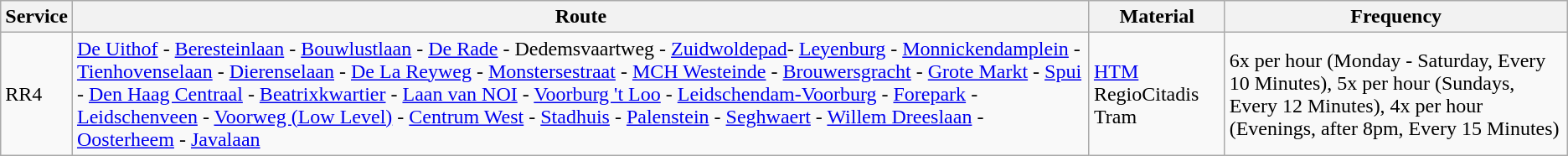<table class="wikitable vatop">
<tr>
<th>Service</th>
<th>Route</th>
<th>Material</th>
<th>Frequency</th>
</tr>
<tr>
<td>RR4</td>
<td><a href='#'>De Uithof</a> - <a href='#'>Beresteinlaan</a> - <a href='#'>Bouwlustlaan</a> - <a href='#'>De Rade</a> - Dedemsvaartweg - <a href='#'>Zuidwoldepad</a>- <a href='#'>Leyenburg</a> - <a href='#'>Monnickendamplein</a> - <a href='#'>Tienhovenselaan</a> - <a href='#'>Dierenselaan</a> - <a href='#'>De La Reyweg</a> - <a href='#'>Monstersestraat</a> - <a href='#'>MCH Westeinde</a> - <a href='#'>Brouwersgracht</a> - <a href='#'>Grote Markt</a> - <a href='#'>Spui</a> - <a href='#'>Den Haag Centraal</a> - <a href='#'>Beatrixkwartier</a> - <a href='#'>Laan van NOI</a> - <a href='#'>Voorburg 't Loo</a> - <a href='#'>Leidschendam-Voorburg</a> - <a href='#'>Forepark</a> - <a href='#'>Leidschenveen</a> - <a href='#'>Voorweg (Low Level)</a> - <a href='#'>Centrum West</a> - <a href='#'>Stadhuis</a> - <a href='#'>Palenstein</a> - <a href='#'>Seghwaert</a> - <a href='#'>Willem Dreeslaan</a> - <a href='#'>Oosterheem</a> - <a href='#'>Javalaan</a></td>
<td><a href='#'>HTM</a> RegioCitadis Tram</td>
<td>6x per hour (Monday - Saturday, Every 10 Minutes), 5x per hour (Sundays, Every 12 Minutes), 4x per hour (Evenings, after 8pm, Every 15 Minutes)</td>
</tr>
</table>
